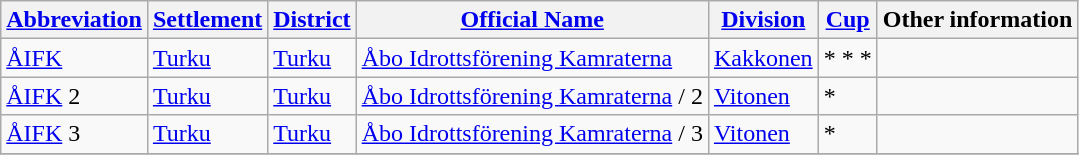<table class="wikitable" style="text-align:left">
<tr>
<th style= width="120px"><a href='#'>Abbreviation</a></th>
<th style= width="110px"><a href='#'>Settlement</a></th>
<th style= width="80px"><a href='#'>District</a></th>
<th style= width="200px"><a href='#'>Official Name</a></th>
<th style= width="80px"><a href='#'>Division</a></th>
<th style= width="40px"><a href='#'>Cup</a></th>
<th style= width="220px">Other information</th>
</tr>
<tr>
<td><a href='#'>ÅIFK</a></td>
<td><a href='#'>Turku</a></td>
<td><a href='#'>Turku</a></td>
<td><a href='#'>Åbo Idrottsförening Kamraterna</a></td>
<td><a href='#'>Kakkonen</a></td>
<td>* * *</td>
<td></td>
</tr>
<tr>
<td><a href='#'>ÅIFK</a> 2</td>
<td><a href='#'>Turku</a></td>
<td><a href='#'>Turku</a></td>
<td><a href='#'>Åbo Idrottsförening Kamraterna</a> / 2</td>
<td><a href='#'>Vitonen</a></td>
<td>*</td>
<td></td>
</tr>
<tr>
<td><a href='#'>ÅIFK</a> 3</td>
<td><a href='#'>Turku</a></td>
<td><a href='#'>Turku</a></td>
<td><a href='#'>Åbo Idrottsförening Kamraterna</a> / 3</td>
<td><a href='#'>Vitonen</a></td>
<td>*</td>
<td></td>
</tr>
<tr>
</tr>
</table>
